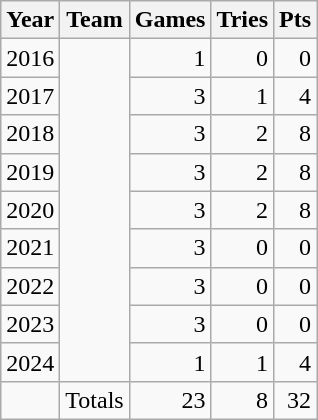<table class="wikitable">
<tr>
<th>Year</th>
<th>Team</th>
<th>Games</th>
<th>Tries</th>
<th>Pts</th>
</tr>
<tr>
<td>2016</td>
<td rowspan="9"></td>
<td align="right">1</td>
<td align="right">0</td>
<td align="right">0</td>
</tr>
<tr>
<td>2017</td>
<td align="right">3</td>
<td align="right">1</td>
<td align="right">4</td>
</tr>
<tr>
<td>2018</td>
<td align="right">3</td>
<td align="right">2</td>
<td align="right">8</td>
</tr>
<tr>
<td>2019</td>
<td align="right">3</td>
<td align="right">2</td>
<td align="right">8</td>
</tr>
<tr>
<td>2020</td>
<td align="right">3</td>
<td align="right">2</td>
<td align="right">8</td>
</tr>
<tr>
<td>2021</td>
<td align="right">3</td>
<td align="right">0</td>
<td align="right">0</td>
</tr>
<tr>
<td>2022</td>
<td align="right">3</td>
<td align="right">0</td>
<td align="right">0</td>
</tr>
<tr>
<td>2023</td>
<td align="right">3</td>
<td align="right">0</td>
<td align="right">0</td>
</tr>
<tr>
<td>2024</td>
<td align="right">1</td>
<td align="right">1</td>
<td align="right">4</td>
</tr>
<tr>
<td></td>
<td>Totals</td>
<td align="right">23</td>
<td align="right">8</td>
<td align="right">32</td>
</tr>
</table>
